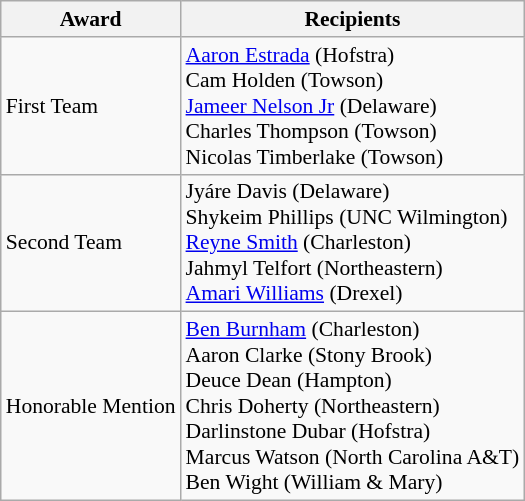<table class="wikitable" style="white-space:nowrap; font-size:90%;">
<tr>
<th>Award</th>
<th>Recipients</th>
</tr>
<tr>
<td>First Team</td>
<td><a href='#'>Aaron Estrada</a> (Hofstra)<br> Cam Holden (Towson)<br> <a href='#'>Jameer Nelson Jr</a> (Delaware)<br> Charles Thompson (Towson)<br> Nicolas Timberlake (Towson)</td>
</tr>
<tr>
<td>Second Team</td>
<td>Jyáre Davis (Delaware)<br> Shykeim Phillips (UNC Wilmington)<br> <a href='#'>Reyne Smith</a> (Charleston)<br> Jahmyl Telfort (Northeastern)<br> <a href='#'>Amari Williams</a> (Drexel)</td>
</tr>
<tr>
<td>Honorable Mention</td>
<td><a href='#'>Ben Burnham</a> (Charleston)<br> Aaron Clarke (Stony Brook)<br> Deuce Dean (Hampton)<br> Chris Doherty (Northeastern)<br> Darlinstone Dubar (Hofstra)<br> Marcus Watson (North Carolina A&T)<br> Ben Wight (William & Mary)</td>
</tr>
</table>
